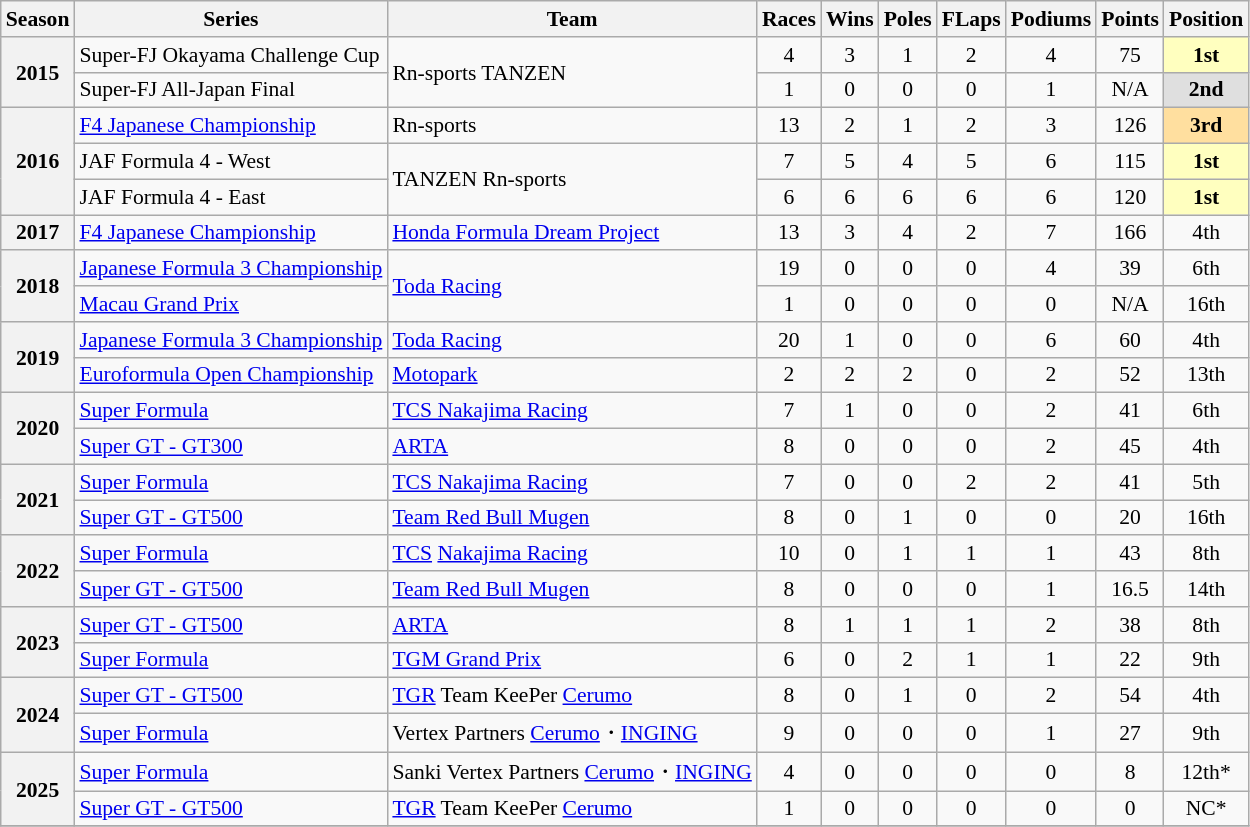<table class="wikitable" style="font-size: 90%; text-align:center">
<tr>
<th>Season</th>
<th>Series</th>
<th>Team</th>
<th>Races</th>
<th>Wins</th>
<th>Poles</th>
<th>FLaps</th>
<th>Podiums</th>
<th>Points</th>
<th>Position</th>
</tr>
<tr>
<th rowspan="2">2015</th>
<td align="left">Super-FJ Okayama Challenge Cup</td>
<td rowspan="2" align="left">Rn-sports TANZEN</td>
<td>4</td>
<td>3</td>
<td>1</td>
<td>2</td>
<td>4</td>
<td>75</td>
<td style="background:#FFFFBF;"><strong>1st</strong></td>
</tr>
<tr>
<td align="left">Super-FJ All-Japan Final</td>
<td>1</td>
<td>0</td>
<td>0</td>
<td>0</td>
<td>1</td>
<td>N/A</td>
<td style="background:#DFDFDF;"><strong>2nd</strong></td>
</tr>
<tr>
<th rowspan="3">2016</th>
<td align="left"><a href='#'>F4 Japanese Championship</a></td>
<td align="left">Rn-sports</td>
<td>13</td>
<td>2</td>
<td>1</td>
<td>2</td>
<td>3</td>
<td>126</td>
<td style="background:#ffdf9f;"><strong>3rd</strong></td>
</tr>
<tr>
<td align="left">JAF Formula 4 - West</td>
<td rowspan="2" align="left">TANZEN Rn-sports</td>
<td>7</td>
<td>5</td>
<td>4</td>
<td>5</td>
<td>6</td>
<td>115</td>
<td style="background:#FFFFBF;"><strong>1st</strong></td>
</tr>
<tr>
<td align="left">JAF Formula 4 - East</td>
<td>6</td>
<td>6</td>
<td>6</td>
<td>6</td>
<td>6</td>
<td>120</td>
<td style="background:#FFFFBF;"><strong>1st</strong></td>
</tr>
<tr>
<th>2017</th>
<td align="left"><a href='#'>F4 Japanese Championship</a></td>
<td align="left"><a href='#'>Honda Formula Dream Project</a></td>
<td>13</td>
<td>3</td>
<td>4</td>
<td>2</td>
<td>7</td>
<td>166</td>
<td>4th</td>
</tr>
<tr>
<th rowspan=2>2018</th>
<td align=left><a href='#'>Japanese Formula 3 Championship</a></td>
<td rowspan=2 align=left><a href='#'>Toda Racing</a></td>
<td>19</td>
<td>0</td>
<td>0</td>
<td>0</td>
<td>4</td>
<td>39</td>
<td>6th</td>
</tr>
<tr>
<td align=left><a href='#'>Macau Grand Prix</a></td>
<td>1</td>
<td>0</td>
<td>0</td>
<td>0</td>
<td>0</td>
<td>N/A</td>
<td>16th</td>
</tr>
<tr>
<th rowspan=2>2019</th>
<td align=left><a href='#'>Japanese Formula 3 Championship</a></td>
<td align=left><a href='#'>Toda Racing</a></td>
<td>20</td>
<td>1</td>
<td>0</td>
<td>0</td>
<td>6</td>
<td>60</td>
<td>4th</td>
</tr>
<tr>
<td align=left><a href='#'>Euroformula Open Championship</a></td>
<td align=left><a href='#'>Motopark</a></td>
<td>2</td>
<td>2</td>
<td>2</td>
<td>0</td>
<td>2</td>
<td>52</td>
<td>13th</td>
</tr>
<tr>
<th rowspan=2>2020</th>
<td align=left><a href='#'>Super Formula</a></td>
<td align=left><a href='#'>TCS Nakajima Racing</a></td>
<td>7</td>
<td>1</td>
<td>0</td>
<td>0</td>
<td>2</td>
<td>41</td>
<td>6th</td>
</tr>
<tr>
<td align=left><a href='#'>Super GT - GT300</a></td>
<td align=left><a href='#'>ARTA</a></td>
<td>8</td>
<td>0</td>
<td>0</td>
<td>0</td>
<td>2</td>
<td>45</td>
<td>4th</td>
</tr>
<tr>
<th rowspan=2>2021</th>
<td align=left><a href='#'>Super Formula</a></td>
<td align=left><a href='#'>TCS Nakajima Racing</a></td>
<td>7</td>
<td>0</td>
<td>0</td>
<td>2</td>
<td>2</td>
<td>41</td>
<td>5th</td>
</tr>
<tr>
<td align=left><a href='#'>Super GT - GT500</a></td>
<td align=left><a href='#'>Team Red Bull Mugen</a></td>
<td>8</td>
<td>0</td>
<td>1</td>
<td>0</td>
<td>0</td>
<td>20</td>
<td>16th</td>
</tr>
<tr>
<th rowspan="2">2022</th>
<td align=left><a href='#'>Super Formula</a></td>
<td align=left><a href='#'>TCS</a> <a href='#'>Nakajima Racing</a></td>
<td>10</td>
<td>0</td>
<td>1</td>
<td>1</td>
<td>1</td>
<td>43</td>
<td>8th</td>
</tr>
<tr>
<td align=left><a href='#'>Super GT - GT500</a></td>
<td align=left><a href='#'>Team Red Bull Mugen</a></td>
<td>8</td>
<td>0</td>
<td>0</td>
<td>0</td>
<td>1</td>
<td>16.5</td>
<td>14th</td>
</tr>
<tr>
<th rowspan="2">2023</th>
<td align=left><a href='#'>Super GT - GT500</a></td>
<td align=left><a href='#'>ARTA</a></td>
<td>8</td>
<td>1</td>
<td>1</td>
<td>1</td>
<td>2</td>
<td>38</td>
<td>8th</td>
</tr>
<tr>
<td align=left><a href='#'>Super Formula</a></td>
<td align=left><a href='#'>TGM Grand Prix</a></td>
<td>6</td>
<td>0</td>
<td>2</td>
<td>1</td>
<td>1</td>
<td>22</td>
<td>9th</td>
</tr>
<tr>
<th rowspan="2">2024</th>
<td align=left><a href='#'>Super GT - GT500</a></td>
<td align=left><a href='#'>TGR</a> Team KeePer <a href='#'>Cerumo</a></td>
<td>8</td>
<td>0</td>
<td>1</td>
<td>0</td>
<td>2</td>
<td>54</td>
<td>4th</td>
</tr>
<tr>
<td align=left><a href='#'>Super Formula</a></td>
<td align=left>Vertex Partners <a href='#'>Cerumo</a>・<a href='#'>INGING</a></td>
<td>9</td>
<td>0</td>
<td>0</td>
<td>0</td>
<td>1</td>
<td>27</td>
<td>9th</td>
</tr>
<tr>
<th rowspan="2">2025</th>
<td align="left"><a href='#'>Super Formula</a></td>
<td align="left">Sanki Vertex Partners <a href='#'>Cerumo</a>・<a href='#'>INGING</a></td>
<td>4</td>
<td>0</td>
<td>0</td>
<td>0</td>
<td>0</td>
<td>8</td>
<td>12th*</td>
</tr>
<tr>
<td align="left"><a href='#'>Super GT - GT500</a></td>
<td align="left"><a href='#'>TGR</a> Team KeePer <a href='#'>Cerumo</a></td>
<td>1</td>
<td>0</td>
<td>0</td>
<td>0</td>
<td>0</td>
<td>0</td>
<td>NC*</td>
</tr>
<tr>
</tr>
</table>
